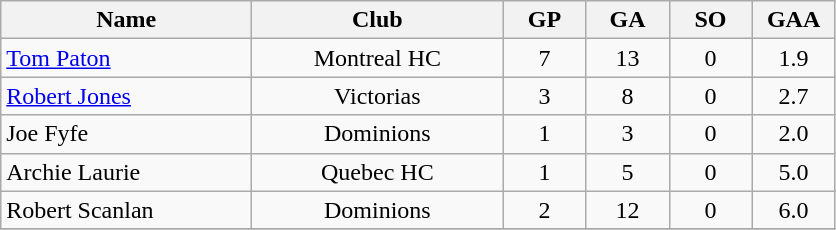<table class="wikitable" style="text-align:center;">
<tr>
<th style="width:10em">Name</th>
<th style="width:10em">Club</th>
<th style="width:3em">GP</th>
<th style="width:3em">GA</th>
<th style="width:3em">SO</th>
<th style="width:3em">GAA</th>
</tr>
<tr>
<td align="left"><a href='#'> Tom Paton</a></td>
<td>Montreal HC</td>
<td>7</td>
<td>13</td>
<td>0</td>
<td>1.9</td>
</tr>
<tr>
<td align="left"><a href='#'> Robert Jones</a></td>
<td>Victorias</td>
<td>3</td>
<td>8</td>
<td>0</td>
<td>2.7</td>
</tr>
<tr>
<td align="left">Joe Fyfe</td>
<td>Dominions</td>
<td>1</td>
<td>3</td>
<td>0</td>
<td>2.0</td>
</tr>
<tr>
<td align="left">Archie Laurie</td>
<td>Quebec HC</td>
<td>1</td>
<td>5</td>
<td>0</td>
<td>5.0</td>
</tr>
<tr>
<td align="left">Robert Scanlan</td>
<td>Dominions</td>
<td>2</td>
<td>12</td>
<td>0</td>
<td>6.0</td>
</tr>
<tr>
</tr>
</table>
